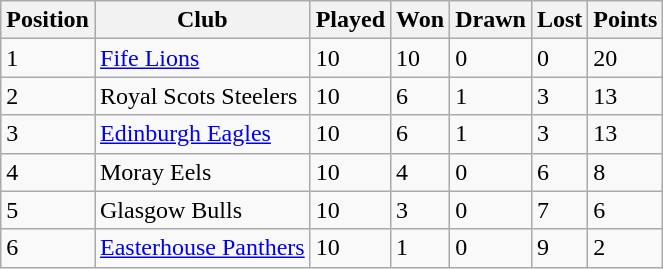<table class="wikitable">
<tr>
<th>Position</th>
<th>Club</th>
<th>Played</th>
<th>Won</th>
<th>Drawn</th>
<th>Lost</th>
<th>Points</th>
</tr>
<tr>
<td>1</td>
<td><a href='#'>Fife Lions</a></td>
<td>10</td>
<td>10</td>
<td>0</td>
<td>0</td>
<td>20</td>
</tr>
<tr>
<td>2</td>
<td>Royal Scots Steelers</td>
<td>10</td>
<td>6</td>
<td>1</td>
<td>3</td>
<td>13</td>
</tr>
<tr>
<td>3</td>
<td><a href='#'>Edinburgh Eagles</a></td>
<td>10</td>
<td>6</td>
<td>1</td>
<td>3</td>
<td>13</td>
</tr>
<tr>
<td>4</td>
<td>Moray Eels</td>
<td>10</td>
<td>4</td>
<td>0</td>
<td>6</td>
<td>8</td>
</tr>
<tr>
<td>5</td>
<td>Glasgow Bulls</td>
<td>10</td>
<td>3</td>
<td>0</td>
<td>7</td>
<td>6</td>
</tr>
<tr>
<td>6</td>
<td><a href='#'>Easterhouse Panthers</a></td>
<td>10</td>
<td>1</td>
<td>0</td>
<td>9</td>
<td>2</td>
</tr>
</table>
